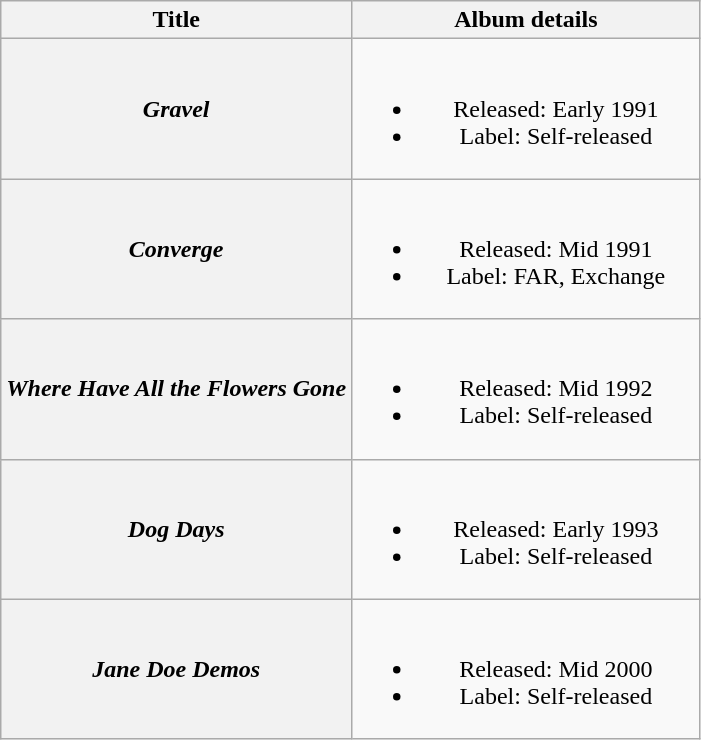<table class="wikitable plainrowheaders" style="text-align:center;">
<tr>
<th>Title</th>
<th width="225">Album details</th>
</tr>
<tr>
<th scope="row"><em>Gravel</em></th>
<td><br><ul><li>Released: Early 1991</li><li>Label: Self-released</li></ul></td>
</tr>
<tr>
<th scope="row"><em>Converge</em></th>
<td><br><ul><li>Released: Mid 1991</li><li>Label: FAR, Exchange</li></ul></td>
</tr>
<tr>
<th scope="row"><em>Where Have All the Flowers Gone</em></th>
<td><br><ul><li>Released: Mid 1992</li><li>Label: Self-released</li></ul></td>
</tr>
<tr>
<th scope="row"><em>Dog Days</em></th>
<td><br><ul><li>Released: Early 1993</li><li>Label: Self-released</li></ul></td>
</tr>
<tr>
<th scope="row"><em>Jane Doe Demos</em></th>
<td><br><ul><li>Released: Mid 2000</li><li>Label: Self-released</li></ul></td>
</tr>
</table>
